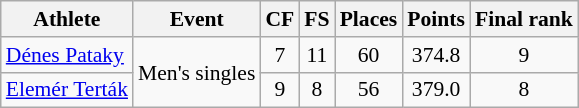<table class="wikitable" border="1" style="font-size:90%">
<tr>
<th>Athlete</th>
<th>Event</th>
<th>CF</th>
<th>FS</th>
<th>Places</th>
<th>Points</th>
<th>Final rank</th>
</tr>
<tr align=center>
<td align=left><a href='#'>Dénes Pataky</a></td>
<td rowspan="2">Men's singles</td>
<td>7</td>
<td>11</td>
<td>60</td>
<td>374.8</td>
<td>9</td>
</tr>
<tr align=center>
<td align=left><a href='#'>Elemér Terták</a></td>
<td>9</td>
<td>8</td>
<td>56</td>
<td>379.0</td>
<td>8</td>
</tr>
</table>
